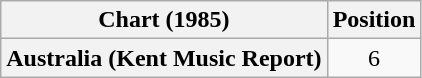<table class="wikitable plainrowheaders" style="text-align:center">
<tr>
<th>Chart (1985)</th>
<th>Position</th>
</tr>
<tr>
<th scope="row">Australia (Kent Music Report)</th>
<td>6</td>
</tr>
</table>
